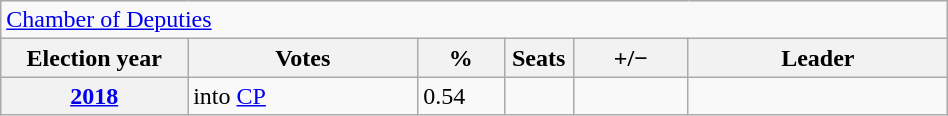<table class=wikitable style="width:50%; border:1px #AAAAFF solid">
<tr>
<td colspan=7><a href='#'>Chamber of Deputies</a></td>
</tr>
<tr>
<th width=13%>Election year</th>
<th width=16%>Votes</th>
<th width=6%>%</th>
<th width=1%>Seats</th>
<th width=8%>+/−</th>
<th width=18%>Leader</th>
</tr>
<tr>
<th><a href='#'>2018</a></th>
<td>into <a href='#'>CP</a></td>
<td>0.54</td>
<td></td>
<td></td>
<td></td>
</tr>
</table>
